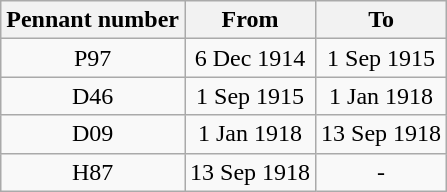<table class="wikitable" style="text-align:center">
<tr>
<th>Pennant number</th>
<th>From</th>
<th>To</th>
</tr>
<tr>
<td>P97</td>
<td>6 Dec 1914</td>
<td>1 Sep 1915</td>
</tr>
<tr>
<td>D46</td>
<td>1 Sep 1915</td>
<td>1 Jan 1918</td>
</tr>
<tr>
<td>D09</td>
<td>1 Jan 1918</td>
<td>13 Sep 1918</td>
</tr>
<tr>
<td>H87</td>
<td>13 Sep 1918</td>
<td>-</td>
</tr>
</table>
